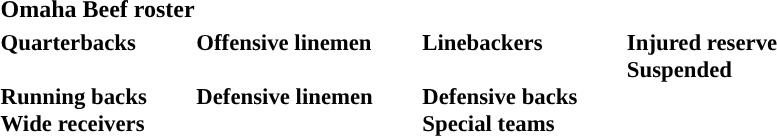<table class="toccolours" style="text-align: left;" id="Roster">
<tr>
<th colspan="7">Omaha Beef roster</th>
</tr>
<tr>
<td style="font-size: 95%;vertical-align:top;"><strong>Quarterbacks</strong><br><br><strong>Running backs</strong>

<br><strong>Wide receivers</strong>





</td>
<td style="width: 25px;"></td>
<td style="font-size: 95%;vertical-align:top;"><strong>Offensive linemen</strong><br>



<br><strong>Defensive linemen</strong>



</td>
<td style="width: 25px;"></td>
<td style="font-size: 95%;vertical-align:top;"><strong>Linebackers</strong><br><br><strong>Defensive backs</strong>




<br><strong>Special teams</strong>
</td>
<td style="width: 25px;"></td>
<td style="font-size: 95%;vertical-align:top;"><strong>Injured reserve</strong><br>

<strong>Suspended</strong>

<br></td>
</tr>
</table>
